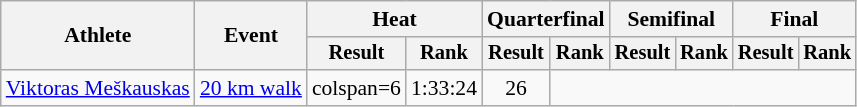<table class="wikitable" style="font-size:90%">
<tr>
<th rowspan="2">Athlete</th>
<th rowspan="2">Event</th>
<th colspan="2">Heat</th>
<th colspan="2">Quarterfinal</th>
<th colspan="2">Semifinal</th>
<th colspan="2">Final</th>
</tr>
<tr style="font-size:95%">
<th>Result</th>
<th>Rank</th>
<th>Result</th>
<th>Rank</th>
<th>Result</th>
<th>Rank</th>
<th>Result</th>
<th>Rank</th>
</tr>
<tr align=center>
<td align=left><a href='#'>Viktoras Meškauskas</a></td>
<td align=left><a href='#'>20 km walk</a></td>
<td>colspan=6 </td>
<td>1:33:24</td>
<td>26</td>
</tr>
</table>
